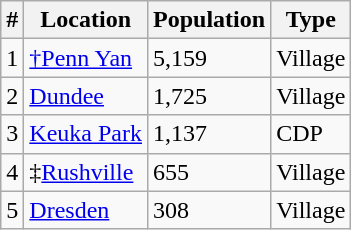<table class="wikitable sortable">
<tr>
<th>#</th>
<th>Location</th>
<th>Population</th>
<th>Type</th>
</tr>
<tr>
<td>1</td>
<td><a href='#'>†Penn Yan</a></td>
<td>5,159</td>
<td>Village</td>
</tr>
<tr>
<td>2</td>
<td><a href='#'>Dundee</a></td>
<td>1,725</td>
<td>Village</td>
</tr>
<tr>
<td>3</td>
<td><a href='#'>Keuka Park</a></td>
<td>1,137</td>
<td>CDP</td>
</tr>
<tr>
<td>4</td>
<td>‡<a href='#'>Rushville</a></td>
<td>655</td>
<td>Village</td>
</tr>
<tr>
<td>5</td>
<td><a href='#'>Dresden</a></td>
<td>308</td>
<td>Village</td>
</tr>
</table>
